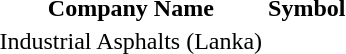<table style="background:transparent;">
<tr>
<th>Company Name</th>
<th>Symbol</th>
</tr>
<tr>
<td>Industrial Asphalts (Lanka)</td>
<td></td>
</tr>
</table>
